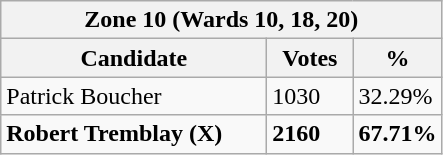<table class="wikitable">
<tr>
<th colspan="3">Zone 10 (Wards 10, 18, 20)</th>
</tr>
<tr>
<th style="width: 170px">Candidate</th>
<th style="width: 50px">Votes</th>
<th style="width: 40px">%</th>
</tr>
<tr>
<td>Patrick Boucher</td>
<td>1030</td>
<td>32.29%</td>
</tr>
<tr>
<td><strong>Robert Tremblay (X)</strong></td>
<td><strong>2160</strong></td>
<td><strong>67.71%</strong></td>
</tr>
</table>
